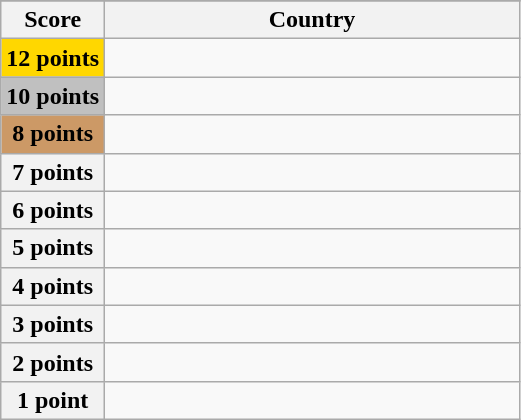<table class="wikitable">
<tr>
</tr>
<tr>
<th scope="col" width="20%">Score</th>
<th scope="col">Country</th>
</tr>
<tr>
<th scope="row" style="background:gold">12 points</th>
<td></td>
</tr>
<tr>
<th scope="row" style="background:silver">10 points</th>
<td></td>
</tr>
<tr>
<th scope="row" style="background:#CC9966">8 points</th>
<td></td>
</tr>
<tr>
<th scope="row">7 points</th>
<td></td>
</tr>
<tr>
<th scope="row">6 points</th>
<td></td>
</tr>
<tr>
<th scope="row">5 points</th>
<td></td>
</tr>
<tr>
<th scope="row">4 points</th>
<td></td>
</tr>
<tr>
<th scope="row">3 points</th>
<td></td>
</tr>
<tr>
<th scope="row">2 points</th>
<td></td>
</tr>
<tr>
<th scope="row">1 point</th>
<td></td>
</tr>
</table>
